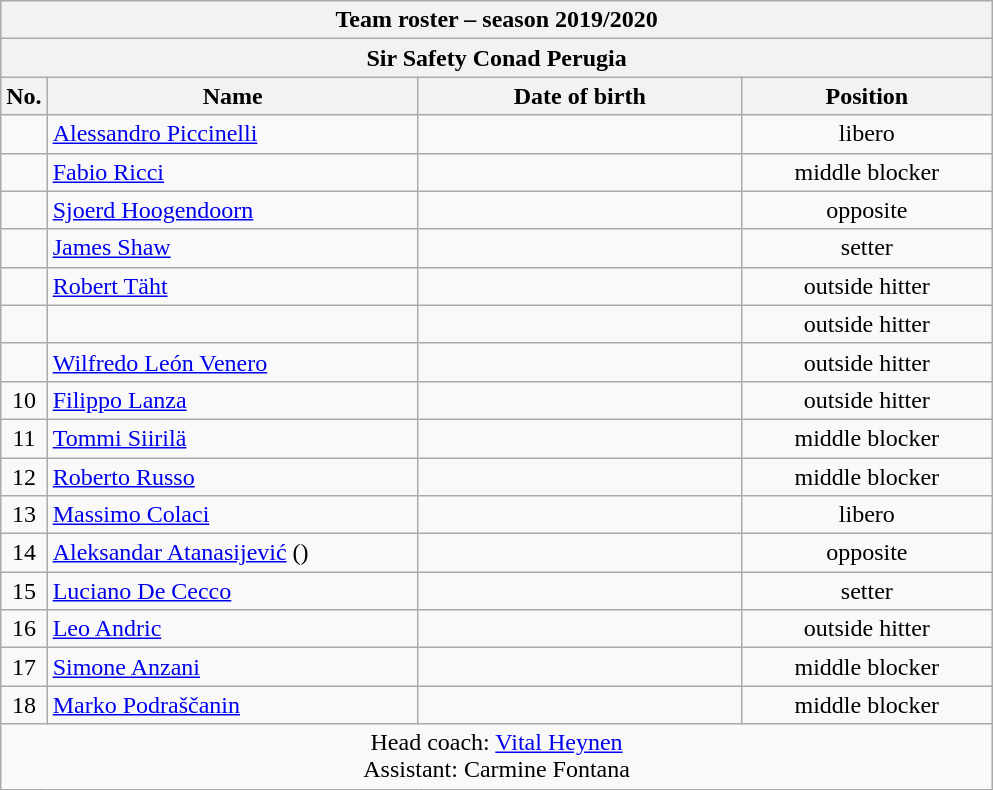<table class="wikitable collapsible collapsed sortable" style="font-size:100%; text-align:center;">
<tr>
<th colspan=6>Team roster – season 2019/2020</th>
</tr>
<tr>
<th colspan=6>Sir Safety Conad Perugia</th>
</tr>
<tr>
<th>No.</th>
<th style="width:15em">Name</th>
<th style="width:13em">Date of birth</th>
<th style="width:10em">Position</th>
</tr>
<tr>
<td></td>
<td align=left> <a href='#'>Alessandro Piccinelli</a></td>
<td align="right"></td>
<td>libero</td>
</tr>
<tr>
<td></td>
<td align=left> <a href='#'>Fabio Ricci</a></td>
<td align=right></td>
<td>middle blocker</td>
</tr>
<tr>
<td></td>
<td align=left> <a href='#'>Sjoerd Hoogendoorn</a></td>
<td align=right></td>
<td>opposite</td>
</tr>
<tr>
<td></td>
<td align=left> <a href='#'>James Shaw</a></td>
<td align=right></td>
<td>setter</td>
</tr>
<tr>
<td></td>
<td align=left> <a href='#'>Robert Täht</a></td>
<td align=right></td>
<td>outside hitter</td>
</tr>
<tr>
<td></td>
<td align=left> </td>
<td align=right></td>
<td>outside hitter</td>
</tr>
<tr>
<td></td>
<td align=left> <a href='#'>Wilfredo León Venero</a></td>
<td align=right></td>
<td>outside hitter</td>
</tr>
<tr>
<td>10</td>
<td align=left> <a href='#'>Filippo Lanza</a></td>
<td align=right></td>
<td>outside hitter</td>
</tr>
<tr>
<td>11</td>
<td align=left> <a href='#'>Tommi Siirilä</a></td>
<td align=right></td>
<td>middle blocker</td>
</tr>
<tr>
<td>12</td>
<td align=left> <a href='#'>Roberto Russo</a></td>
<td align=right></td>
<td>middle blocker</td>
</tr>
<tr>
<td>13</td>
<td align=left> <a href='#'>Massimo Colaci</a></td>
<td align=right></td>
<td>libero</td>
</tr>
<tr>
<td>14</td>
<td align=left> <a href='#'>Aleksandar Atanasijević</a> ()</td>
<td align=right></td>
<td>opposite</td>
</tr>
<tr>
<td>15</td>
<td align=left> <a href='#'>Luciano De Cecco</a></td>
<td align=right></td>
<td>setter</td>
</tr>
<tr>
<td>16</td>
<td align=left> <a href='#'>Leo Andric</a></td>
<td align="right"></td>
<td>outside hitter</td>
</tr>
<tr>
<td>17</td>
<td align=left> <a href='#'>Simone Anzani</a></td>
<td align=right></td>
<td>middle blocker</td>
</tr>
<tr>
<td>18</td>
<td align=left> <a href='#'>Marko Podraščanin</a></td>
<td align=right></td>
<td>middle blocker</td>
</tr>
<tr class="sortbottom">
<td colspan=4>Head coach:  <a href='#'>Vital Heynen</a><br>Assistant:  Carmine Fontana</td>
</tr>
</table>
